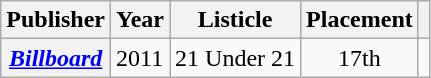<table class="wikitable plainrowheaders sortable" style="margin-right: 0;">
<tr>
<th scope="col">Publisher</th>
<th scope="col">Year</th>
<th scope="col">Listicle</th>
<th scope="col">Placement</th>
<th scope="col" class="unsortable"></th>
</tr>
<tr>
<th scope="row"><em><a href='#'>Billboard</a></em></th>
<td>2011</td>
<td>21 Under 21</td>
<td style="text-align:center;">17th</td>
<td style="text-align:center;"></td>
</tr>
</table>
